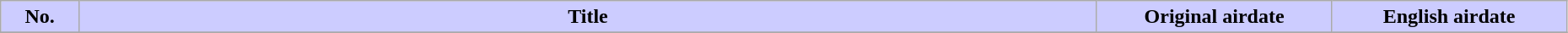<table class="wikitable" width="98%">
<tr>
<th style="background: #CCF" width="5%;">No.</th>
<th style="background: #CCF">Title</th>
<th style="background: #CCF" width="15%;">Original airdate</th>
<th style="background: #CCF" width="15%;">English airdate</th>
</tr>
<tr>
</tr>
</table>
